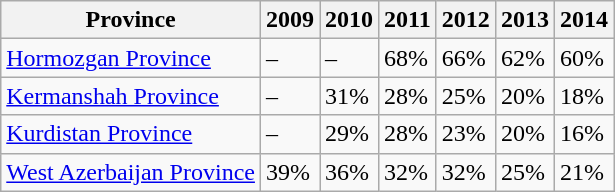<table class="wikitable sortable">
<tr>
<th>Province</th>
<th>2009</th>
<th>2010</th>
<th>2011</th>
<th>2012</th>
<th>2013</th>
<th>2014</th>
</tr>
<tr>
<td><a href='#'>Hormozgan Province</a></td>
<td>–</td>
<td>–</td>
<td>68%</td>
<td>66%</td>
<td>62%</td>
<td>60%</td>
</tr>
<tr>
<td><a href='#'>Kermanshah Province</a></td>
<td>–</td>
<td>31%</td>
<td>28%</td>
<td>25%</td>
<td>20%</td>
<td>18%</td>
</tr>
<tr>
<td><a href='#'>Kurdistan Province</a></td>
<td>–</td>
<td>29%</td>
<td>28%</td>
<td>23%</td>
<td>20%</td>
<td>16%</td>
</tr>
<tr>
<td><a href='#'>West Azerbaijan Province</a></td>
<td>39%</td>
<td>36%</td>
<td>32%</td>
<td>32%</td>
<td>25%</td>
<td>21%</td>
</tr>
</table>
